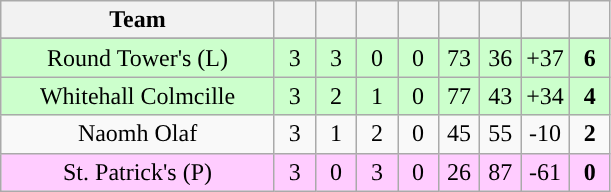<table class="wikitable" style="text-align:center">
<tr>
<th style="width:175px;">Team</th>
<th width="20"></th>
<th width="20"></th>
<th width="20"></th>
<th width="20"></th>
<th width="20"></th>
<th width="20"></th>
<th width="20"></th>
<th width="20"></th>
</tr>
<tr style="background:#cfc;">
</tr>
<tr style="background:#cfc">
<td>Round Tower's (L)</td>
<td>3</td>
<td>3</td>
<td>0</td>
<td>0</td>
<td>73</td>
<td>36</td>
<td>+37</td>
<td><strong>6</strong></td>
</tr>
<tr style="background:#cfc;">
<td>Whitehall Colmcille</td>
<td>3</td>
<td>2</td>
<td>1</td>
<td>0</td>
<td>77</td>
<td>43</td>
<td>+34</td>
<td><strong>4</strong></td>
</tr>
<tr>
<td>Naomh Olaf</td>
<td>3</td>
<td>1</td>
<td>2</td>
<td>0</td>
<td>45</td>
<td>55</td>
<td>-10</td>
<td><strong>2</strong></td>
</tr>
<tr style="background:#fcf;">
<td>St. Patrick's (P)</td>
<td>3</td>
<td>0</td>
<td>3</td>
<td>0</td>
<td>26</td>
<td>87</td>
<td>-61</td>
<td><strong>0</strong></td>
</tr>
</table>
